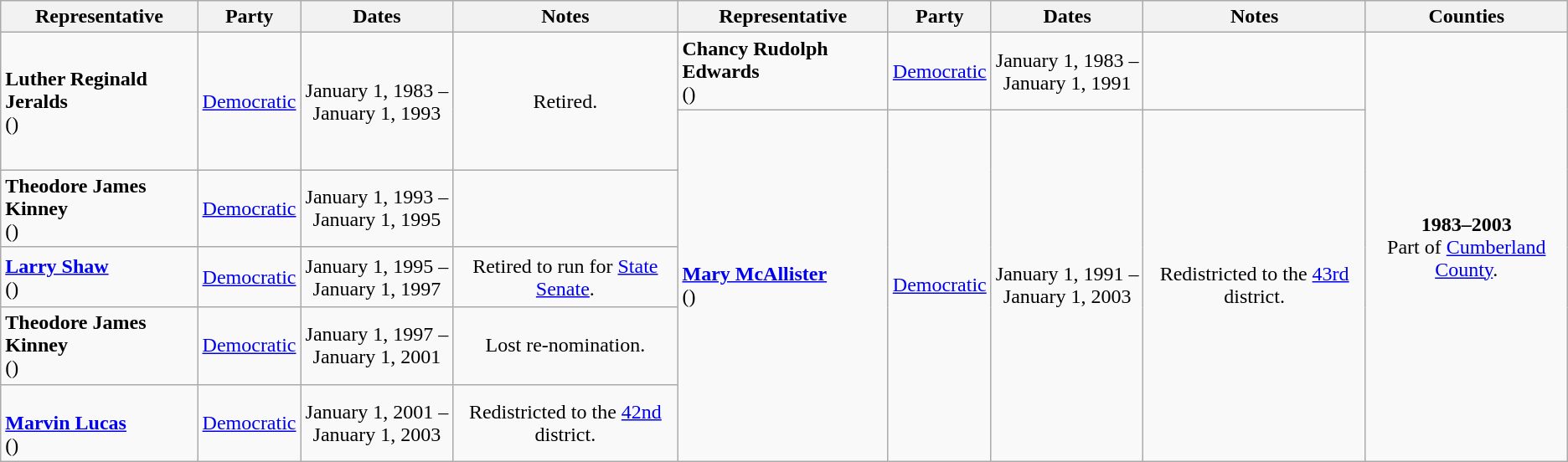<table class=wikitable style="text-align:center">
<tr>
<th>Representative</th>
<th>Party</th>
<th>Dates</th>
<th>Notes</th>
<th>Representative</th>
<th>Party</th>
<th>Dates</th>
<th>Notes</th>
<th>Counties</th>
</tr>
<tr style="height:3em">
<td rowspan=2 align=left><strong>Luther Reginald Jeralds</strong><br>()</td>
<td rowspan=2 ><a href='#'>Democratic</a></td>
<td rowspan=2 nowrap>January 1, 1983 – <br> January 1, 1993</td>
<td rowspan=2>Retired.</td>
<td align=left><strong>Chancy Rudolph Edwards</strong><br>()</td>
<td><a href='#'>Democratic</a></td>
<td nowrap>January 1, 1983 – <br> January 1, 1991</td>
<td></td>
<td rowspan=6><strong>1983–2003</strong><br> Part of <a href='#'>Cumberland County</a>.</td>
</tr>
<tr style="height:3em">
<td rowspan=5 align=left><strong><a href='#'>Mary McAllister</a></strong><br>()</td>
<td rowspan=5 ><a href='#'>Democratic</a></td>
<td rowspan=5 nowrap>January 1, 1991 – <br> January 1, 2003</td>
<td rowspan=5>Redistricted to the <a href='#'>43rd</a> district.</td>
</tr>
<tr style="height:3em">
<td align=left><strong>Theodore James Kinney</strong><br>()</td>
<td><a href='#'>Democratic</a></td>
<td nowrap>January 1, 1993 – <br> January 1, 1995</td>
<td></td>
</tr>
<tr style="height:3em">
<td align=left><strong><a href='#'>Larry Shaw</a></strong><br>()</td>
<td><a href='#'>Democratic</a></td>
<td nowrap>January 1, 1995 – <br> January 1, 1997</td>
<td>Retired to run for <a href='#'>State Senate</a>.</td>
</tr>
<tr style="height:3em">
<td align=left><strong>Theodore James Kinney</strong><br>()</td>
<td><a href='#'>Democratic</a></td>
<td nowrap>January 1, 1997 – <br> January 1, 2001</td>
<td>Lost re-nomination.</td>
</tr>
<tr style="height:3em">
<td align=left><br><strong><a href='#'>Marvin Lucas</a></strong><br>()</td>
<td><a href='#'>Democratic</a></td>
<td nowrap>January 1, 2001 – <br> January 1, 2003</td>
<td>Redistricted to the <a href='#'>42nd</a> district.</td>
</tr>
</table>
